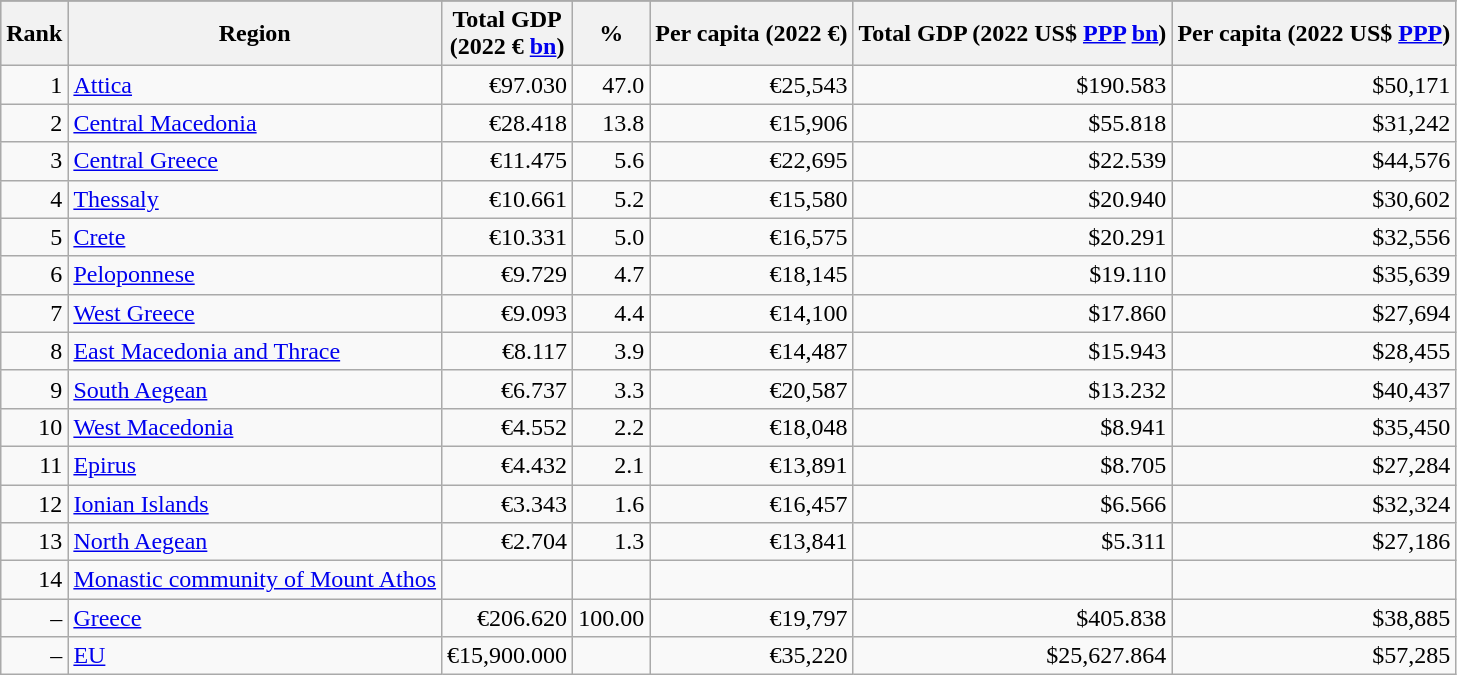<table class="wikitable sortable">
<tr border="0" style="border: 1px solid #999; background-color:#FFFFFF">
</tr>
<tr align="center" bgcolor="#CCCCCC">
<th>Rank</th>
<th>Region</th>
<th>Total GDP<br>(2022 € <a href='#'>bn</a>)</th>
<th>%</th>
<th>Per capita (2022 €)</th>
<th>Total GDP (2022 US$ <a href='#'>PPP</a> <a href='#'>bn</a>)</th>
<th>Per capita (2022 US$ <a href='#'>PPP</a>)</th>
</tr>
<tr align="right">
<td>1</td>
<td align="left"><a href='#'>Attica</a></td>
<td>€97.030</td>
<td>47.0</td>
<td>€25,543</td>
<td>$190.583</td>
<td>$50,171</td>
</tr>
<tr align="right">
<td>2</td>
<td align="left"><a href='#'>Central Macedonia</a></td>
<td>€28.418</td>
<td>13.8</td>
<td>€15,906</td>
<td>$55.818</td>
<td>$31,242</td>
</tr>
<tr align="right">
<td>3</td>
<td align="left"><a href='#'>Central Greece</a></td>
<td>€11.475</td>
<td>5.6</td>
<td>€22,695</td>
<td>$22.539</td>
<td>$44,576</td>
</tr>
<tr align="right">
<td>4</td>
<td align="left"><a href='#'>Thessaly</a></td>
<td>€10.661</td>
<td>5.2</td>
<td>€15,580</td>
<td>$20.940</td>
<td>$30,602</td>
</tr>
<tr align="right">
<td>5</td>
<td align="left"><a href='#'>Crete</a></td>
<td>€10.331</td>
<td>5.0</td>
<td>€16,575</td>
<td>$20.291</td>
<td>$32,556</td>
</tr>
<tr align="right">
<td>6</td>
<td align="left"><a href='#'>Peloponnese</a></td>
<td>€9.729</td>
<td>4.7</td>
<td>€18,145</td>
<td>$19.110</td>
<td>$35,639</td>
</tr>
<tr align="right">
<td>7</td>
<td align="left"><a href='#'>West Greece</a></td>
<td>€9.093</td>
<td>4.4</td>
<td>€14,100</td>
<td>$17.860</td>
<td>$27,694</td>
</tr>
<tr align="right">
<td>8</td>
<td align="left"><a href='#'>East Macedonia and Thrace</a></td>
<td>€8.117</td>
<td>3.9</td>
<td>€14,487</td>
<td>$15.943</td>
<td>$28,455</td>
</tr>
<tr align="right">
<td>9</td>
<td align="left"><a href='#'>South Aegean</a></td>
<td>€6.737</td>
<td>3.3</td>
<td>€20,587</td>
<td>$13.232</td>
<td>$40,437</td>
</tr>
<tr align="right">
<td>10</td>
<td align="left"><a href='#'>West Macedonia</a></td>
<td>€4.552</td>
<td>2.2</td>
<td>€18,048</td>
<td>$8.941</td>
<td>$35,450</td>
</tr>
<tr align="right">
<td>11</td>
<td align="left"><a href='#'>Epirus</a></td>
<td>€4.432</td>
<td>2.1</td>
<td>€13,891</td>
<td>$8.705</td>
<td>$27,284</td>
</tr>
<tr align="right">
<td>12</td>
<td align="left"><a href='#'>Ionian Islands</a></td>
<td>€3.343</td>
<td>1.6</td>
<td>€16,457</td>
<td>$6.566</td>
<td>$32,324</td>
</tr>
<tr align="right">
<td>13</td>
<td align="left"><a href='#'>North Aegean</a></td>
<td>€2.704</td>
<td>1.3</td>
<td>€13,841</td>
<td>$5.311</td>
<td>$27,186</td>
</tr>
<tr align="right">
<td>14</td>
<td align="left"><a href='#'>Monastic community of Mount Athos</a></td>
<td></td>
<td></td>
<td></td>
<td></td>
<td></td>
</tr>
<tr align="right">
<td>–</td>
<td align="left"><a href='#'>Greece</a></td>
<td>€206.620</td>
<td>100.00</td>
<td>€19,797</td>
<td>$405.838</td>
<td>$38,885</td>
</tr>
<tr align="right">
<td>–</td>
<td align="left"><a href='#'>EU</a></td>
<td>€15,900.000</td>
<td></td>
<td>€35,220</td>
<td>$25,627.864</td>
<td>$57,285</td>
</tr>
</table>
